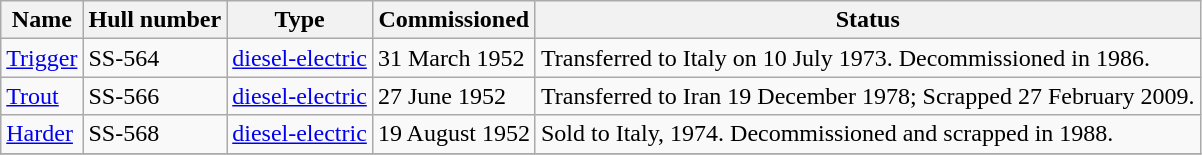<table class="wikitable">
<tr>
<th><strong>Name</strong></th>
<th>Hull number</th>
<th>Type</th>
<th>Commissioned</th>
<th>Status</th>
</tr>
<tr>
<td><a href='#'>Trigger</a></td>
<td>SS-564</td>
<td><a href='#'>diesel-electric</a></td>
<td>31 March 1952</td>
<td>Transferred to Italy on 10 July 1973. Decommissioned in 1986.</td>
</tr>
<tr>
<td><a href='#'>Trout</a></td>
<td>SS-566</td>
<td><a href='#'>diesel-electric</a></td>
<td>27 June 1952</td>
<td>Transferred to Iran 19 December 1978; Scrapped 27 February 2009.</td>
</tr>
<tr>
<td><a href='#'>Harder</a></td>
<td>SS-568</td>
<td><a href='#'>diesel-electric</a></td>
<td>19 August 1952</td>
<td>Sold to Italy, 1974. Decommissioned and scrapped in 1988.</td>
</tr>
<tr>
</tr>
</table>
